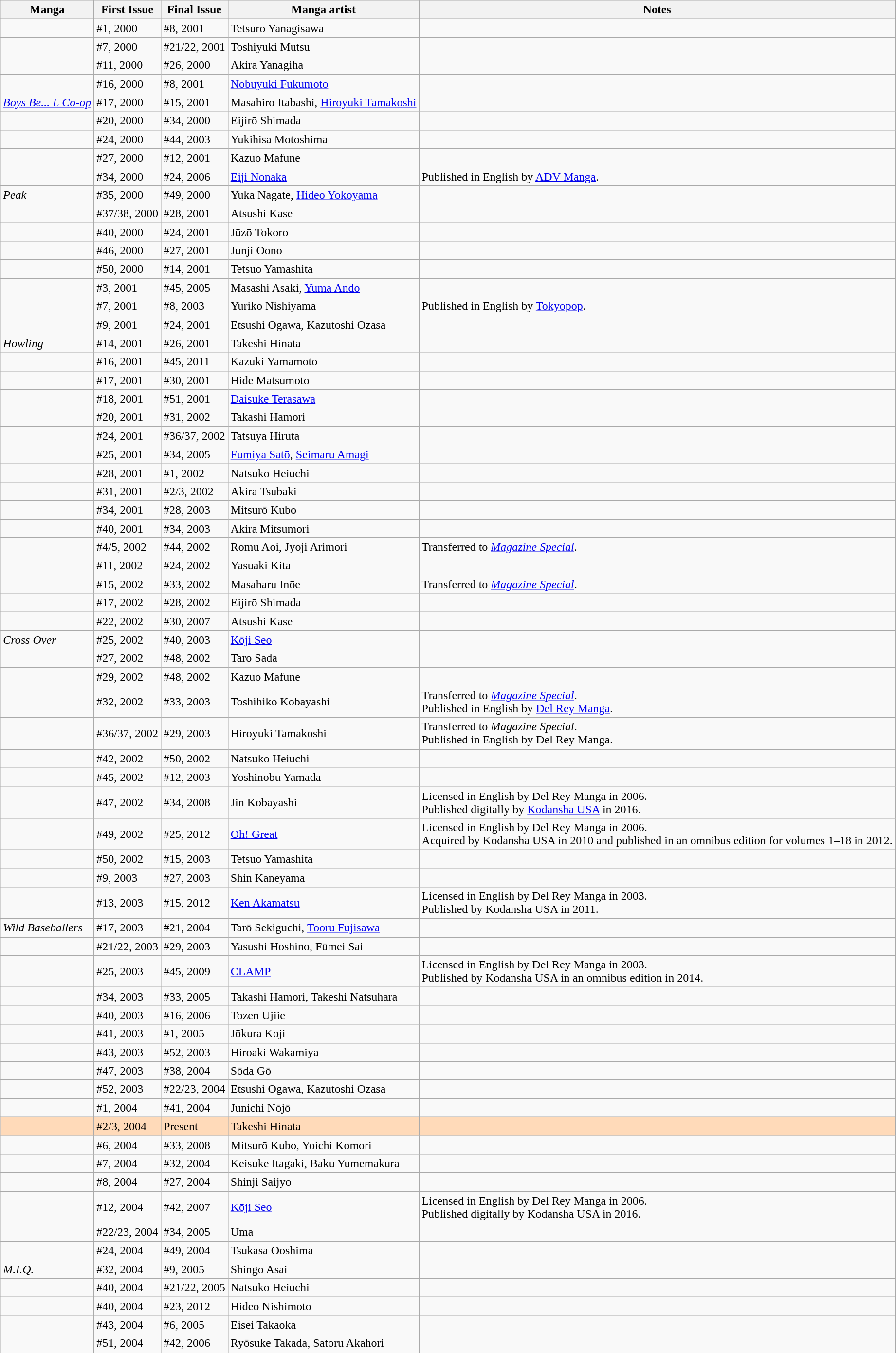<table class="wikitable sortable">
<tr>
<th>Manga</th>
<th>First Issue</th>
<th>Final Issue</th>
<th>Manga artist</th>
<th>Notes</th>
</tr>
<tr>
<td></td>
<td>#1, 2000</td>
<td>#8, 2001</td>
<td>Tetsuro Yanagisawa</td>
<td></td>
</tr>
<tr>
<td></td>
<td>#7, 2000</td>
<td>#21/22, 2001</td>
<td>Toshiyuki Mutsu</td>
<td></td>
</tr>
<tr>
<td></td>
<td>#11, 2000</td>
<td>#26, 2000</td>
<td>Akira Yanagiha</td>
<td></td>
</tr>
<tr>
<td></td>
<td>#16, 2000</td>
<td>#8, 2001</td>
<td><a href='#'>Nobuyuki Fukumoto</a></td>
<td></td>
</tr>
<tr>
<td><em><a href='#'>Boys Be... L Co-op</a></em></td>
<td>#17, 2000</td>
<td>#15, 2001</td>
<td>Masahiro Itabashi, <a href='#'>Hiroyuki Tamakoshi</a></td>
<td></td>
</tr>
<tr>
<td></td>
<td>#20, 2000</td>
<td>#34, 2000</td>
<td>Eijirō Shimada</td>
<td></td>
</tr>
<tr>
<td></td>
<td>#24, 2000</td>
<td>#44, 2003</td>
<td>Yukihisa Motoshima</td>
<td></td>
</tr>
<tr>
<td></td>
<td>#27, 2000</td>
<td>#12, 2001</td>
<td>Kazuo Mafune</td>
<td></td>
</tr>
<tr>
<td></td>
<td>#34, 2000</td>
<td>#24, 2006</td>
<td><a href='#'>Eiji Nonaka</a></td>
<td>Published in English by <a href='#'>ADV Manga</a>.</td>
</tr>
<tr>
<td><em>Peak</em></td>
<td>#35, 2000</td>
<td>#49, 2000</td>
<td>Yuka Nagate, <a href='#'>Hideo Yokoyama</a></td>
<td></td>
</tr>
<tr>
<td></td>
<td>#37/38, 2000</td>
<td>#28, 2001</td>
<td>Atsushi Kase</td>
<td></td>
</tr>
<tr>
<td></td>
<td>#40, 2000</td>
<td>#24, 2001</td>
<td>Jūzō Tokoro</td>
<td></td>
</tr>
<tr>
<td></td>
<td>#46, 2000</td>
<td>#27, 2001</td>
<td>Junji Oono</td>
<td></td>
</tr>
<tr>
<td></td>
<td>#50, 2000</td>
<td>#14, 2001</td>
<td>Tetsuo Yamashita</td>
<td></td>
</tr>
<tr>
<td></td>
<td>#3, 2001</td>
<td>#45, 2005</td>
<td>Masashi Asaki, <a href='#'>Yuma Ando</a></td>
<td></td>
</tr>
<tr>
<td></td>
<td>#7, 2001</td>
<td>#8, 2003</td>
<td>Yuriko Nishiyama</td>
<td>Published in English by <a href='#'>Tokyopop</a>.</td>
</tr>
<tr>
<td></td>
<td>#9, 2001</td>
<td>#24, 2001</td>
<td>Etsushi Ogawa, Kazutoshi Ozasa</td>
<td></td>
</tr>
<tr>
<td><em>Howling</em></td>
<td>#14, 2001</td>
<td>#26, 2001</td>
<td>Takeshi Hinata</td>
<td></td>
</tr>
<tr>
<td></td>
<td>#16, 2001</td>
<td>#45, 2011</td>
<td>Kazuki Yamamoto</td>
<td></td>
</tr>
<tr>
<td></td>
<td>#17, 2001</td>
<td>#30, 2001</td>
<td>Hide Matsumoto</td>
<td></td>
</tr>
<tr>
<td></td>
<td>#18, 2001</td>
<td>#51, 2001</td>
<td><a href='#'>Daisuke Terasawa</a></td>
<td></td>
</tr>
<tr>
<td></td>
<td>#20, 2001</td>
<td>#31, 2002</td>
<td>Takashi Hamori</td>
<td></td>
</tr>
<tr>
<td></td>
<td>#24, 2001</td>
<td>#36/37, 2002</td>
<td>Tatsuya Hiruta</td>
<td></td>
</tr>
<tr>
<td></td>
<td>#25, 2001</td>
<td>#34, 2005</td>
<td><a href='#'>Fumiya Satō</a>, <a href='#'>Seimaru Amagi</a></td>
<td></td>
</tr>
<tr>
<td></td>
<td>#28, 2001</td>
<td>#1, 2002</td>
<td>Natsuko Heiuchi</td>
<td></td>
</tr>
<tr>
<td></td>
<td>#31, 2001</td>
<td>#2/3, 2002</td>
<td>Akira Tsubaki</td>
<td></td>
</tr>
<tr>
<td></td>
<td>#34, 2001</td>
<td>#28, 2003</td>
<td>Mitsurō Kubo</td>
<td></td>
</tr>
<tr>
<td></td>
<td>#40, 2001</td>
<td>#34, 2003</td>
<td>Akira Mitsumori</td>
<td></td>
</tr>
<tr>
<td></td>
<td>#4/5, 2002</td>
<td>#44, 2002</td>
<td>Romu Aoi, Jyoji Arimori</td>
<td>Transferred to <em><a href='#'>Magazine Special</a></em>.</td>
</tr>
<tr>
<td></td>
<td>#11, 2002</td>
<td>#24, 2002</td>
<td>Yasuaki Kita</td>
<td></td>
</tr>
<tr>
<td></td>
<td>#15, 2002</td>
<td>#33, 2002</td>
<td>Masaharu Inōe</td>
<td>Transferred to <em><a href='#'>Magazine Special</a></em>.</td>
</tr>
<tr>
<td></td>
<td>#17, 2002</td>
<td>#28, 2002</td>
<td>Eijirō Shimada</td>
<td></td>
</tr>
<tr>
<td></td>
<td>#22, 2002</td>
<td>#30, 2007</td>
<td>Atsushi Kase</td>
<td></td>
</tr>
<tr>
<td><em>Cross Over</em></td>
<td>#25, 2002</td>
<td>#40, 2003</td>
<td><a href='#'>Kōji Seo</a></td>
<td></td>
</tr>
<tr>
<td></td>
<td>#27, 2002</td>
<td>#48, 2002</td>
<td>Taro Sada</td>
<td></td>
</tr>
<tr>
<td></td>
<td>#29, 2002</td>
<td>#48, 2002</td>
<td>Kazuo Mafune</td>
<td></td>
</tr>
<tr>
<td></td>
<td>#32, 2002</td>
<td>#33, 2003</td>
<td>Toshihiko Kobayashi</td>
<td>Transferred to <em><a href='#'>Magazine Special</a></em>.<br>Published in English by <a href='#'>Del Rey Manga</a>.</td>
</tr>
<tr>
<td></td>
<td>#36/37, 2002</td>
<td>#29, 2003</td>
<td>Hiroyuki Tamakoshi</td>
<td>Transferred to <em>Magazine Special</em>.<br>Published in English by Del Rey Manga.</td>
</tr>
<tr>
<td></td>
<td>#42, 2002</td>
<td>#50, 2002</td>
<td>Natsuko Heiuchi</td>
<td></td>
</tr>
<tr>
<td></td>
<td>#45, 2002</td>
<td>#12, 2003</td>
<td>Yoshinobu Yamada</td>
<td></td>
</tr>
<tr>
<td></td>
<td>#47, 2002</td>
<td>#34, 2008</td>
<td>Jin Kobayashi</td>
<td>Licensed in English by Del Rey Manga in 2006.<br>Published digitally by <a href='#'>Kodansha USA</a> in 2016.</td>
</tr>
<tr>
<td></td>
<td>#49, 2002</td>
<td>#25, 2012</td>
<td><a href='#'>Oh! Great</a></td>
<td>Licensed in English by Del Rey Manga in 2006.<br>Acquired by Kodansha USA in 2010 and published in an omnibus edition for volumes 1–18 in 2012.</td>
</tr>
<tr>
<td></td>
<td>#50, 2002</td>
<td>#15, 2003</td>
<td>Tetsuo Yamashita</td>
<td></td>
</tr>
<tr>
<td></td>
<td>#9, 2003</td>
<td>#27, 2003</td>
<td>Shin Kaneyama</td>
<td></td>
</tr>
<tr>
<td></td>
<td>#13, 2003</td>
<td>#15, 2012</td>
<td><a href='#'>Ken Akamatsu</a></td>
<td>Licensed in English by Del Rey Manga in 2003.<br>Published by Kodansha USA in 2011.</td>
</tr>
<tr>
<td><em>Wild Baseballers</em></td>
<td>#17, 2003</td>
<td>#21, 2004</td>
<td>Tarō Sekiguchi, <a href='#'>Tooru Fujisawa</a></td>
<td></td>
</tr>
<tr>
<td></td>
<td>#21/22, 2003</td>
<td>#29, 2003</td>
<td>Yasushi Hoshino, Fūmei Sai</td>
<td></td>
</tr>
<tr>
<td></td>
<td>#25, 2003</td>
<td>#45, 2009</td>
<td><a href='#'>CLAMP</a></td>
<td>Licensed in English by Del Rey Manga in 2003.<br>Published by Kodansha USA in an omnibus edition in 2014.</td>
</tr>
<tr>
<td></td>
<td>#34, 2003</td>
<td>#33, 2005</td>
<td>Takashi Hamori, Takeshi Natsuhara</td>
<td></td>
</tr>
<tr>
<td></td>
<td>#40, 2003</td>
<td>#16, 2006</td>
<td>Tozen Ujiie</td>
<td></td>
</tr>
<tr>
<td></td>
<td>#41, 2003</td>
<td>#1, 2005</td>
<td>Jōkura Koji</td>
<td></td>
</tr>
<tr>
<td></td>
<td>#43, 2003</td>
<td>#52, 2003</td>
<td>Hiroaki Wakamiya</td>
<td></td>
</tr>
<tr>
<td></td>
<td>#47, 2003</td>
<td>#38, 2004</td>
<td>Sōda Gō</td>
<td></td>
</tr>
<tr>
<td></td>
<td>#52, 2003</td>
<td>#22/23, 2004</td>
<td>Etsushi Ogawa, Kazutoshi Ozasa</td>
<td></td>
</tr>
<tr>
<td></td>
<td>#1, 2004</td>
<td>#41, 2004</td>
<td>Junichi Nōjō</td>
<td></td>
</tr>
<tr style="background-color:#FFDAB9;">
<td></td>
<td>#2/3, 2004</td>
<td>Present<br></td>
<td>Takeshi Hinata</td>
<td></td>
</tr>
<tr>
<td></td>
<td>#6, 2004</td>
<td>#33, 2008</td>
<td>Mitsurō Kubo, Yoichi Komori</td>
<td></td>
</tr>
<tr>
<td></td>
<td>#7, 2004</td>
<td>#32, 2004</td>
<td>Keisuke Itagaki, Baku Yumemakura</td>
<td></td>
</tr>
<tr>
<td></td>
<td>#8, 2004</td>
<td>#27, 2004</td>
<td>Shinji Saijyo</td>
<td></td>
</tr>
<tr>
<td></td>
<td>#12, 2004</td>
<td>#42, 2007</td>
<td><a href='#'>Kōji Seo</a></td>
<td>Licensed in English by Del Rey Manga in 2006.<br>Published digitally by Kodansha USA in 2016.</td>
</tr>
<tr>
<td></td>
<td>#22/23, 2004</td>
<td>#34, 2005</td>
<td>Uma</td>
<td></td>
</tr>
<tr>
<td></td>
<td>#24, 2004</td>
<td>#49, 2004</td>
<td>Tsukasa Ooshima</td>
<td></td>
</tr>
<tr>
<td><em>M.I.Q.</em></td>
<td>#32, 2004</td>
<td>#9, 2005</td>
<td>Shingo Asai</td>
<td></td>
</tr>
<tr>
<td></td>
<td>#40, 2004</td>
<td>#21/22, 2005</td>
<td>Natsuko Heiuchi</td>
<td></td>
</tr>
<tr>
<td></td>
<td>#40, 2004</td>
<td>#23, 2012</td>
<td>Hideo Nishimoto</td>
<td></td>
</tr>
<tr>
<td></td>
<td>#43, 2004</td>
<td>#6, 2005</td>
<td>Eisei Takaoka</td>
<td></td>
</tr>
<tr>
<td></td>
<td>#51, 2004</td>
<td>#42, 2006</td>
<td>Ryōsuke Takada, Satoru Akahori</td>
<td></td>
</tr>
<tr>
</tr>
</table>
